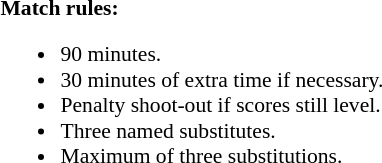<table style="width:100%; font-size:90%;">
<tr>
<td style="width:50%; vertical-align:top;"><br><strong>Match rules:</strong><ul><li>90 minutes.</li><li>30 minutes of extra time if necessary.</li><li>Penalty shoot-out if scores still level.</li><li>Three named substitutes.</li><li>Maximum of three substitutions.</li></ul></td>
</tr>
</table>
